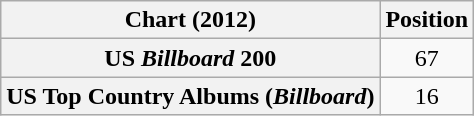<table class="wikitable sortable plainrowheaders" style="text-align:center">
<tr>
<th scope="col">Chart (2012)</th>
<th scope="col">Position</th>
</tr>
<tr>
<th scope="row">US <em>Billboard</em> 200</th>
<td>67</td>
</tr>
<tr>
<th scope="row">US Top Country Albums (<em>Billboard</em>)</th>
<td>16</td>
</tr>
</table>
